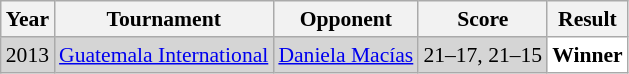<table class="sortable wikitable" style="font-size: 90%;">
<tr>
<th>Year</th>
<th>Tournament</th>
<th>Opponent</th>
<th>Score</th>
<th>Result</th>
</tr>
<tr style="background:#D5D5D5">
<td align="center">2013</td>
<td align="left"><a href='#'>Guatemala International</a></td>
<td align="left"> <a href='#'>Daniela Macías</a></td>
<td align="left">21–17, 21–15</td>
<td style="text-align:left; background:white"> <strong>Winner</strong></td>
</tr>
</table>
